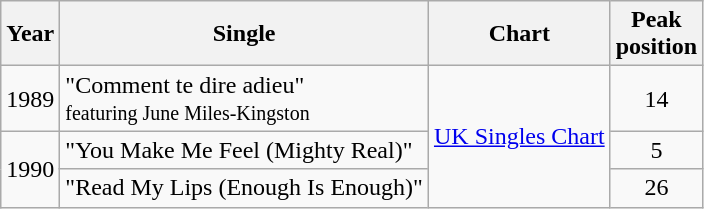<table class="wikitable">
<tr>
<th>Year</th>
<th>Single</th>
<th>Chart</th>
<th>Peak<br>position</th>
</tr>
<tr>
<td>1989</td>
<td>"Comment te dire adieu"<br><small>featuring June Miles-Kingston</small></td>
<td rowspan=3><a href='#'>UK Singles Chart</a></td>
<td align="center">14</td>
</tr>
<tr>
<td rowspan="2">1990</td>
<td>"You Make Me Feel (Mighty Real)"</td>
<td align="center">5</td>
</tr>
<tr>
<td>"Read My Lips (Enough Is Enough)"</td>
<td align="center">26</td>
</tr>
</table>
